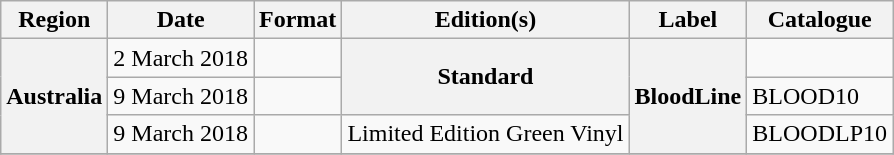<table class="wikitable plainrowheaders">
<tr>
<th scope="col">Region</th>
<th scope="col">Date</th>
<th scope="col">Format</th>
<th scope="col">Edition(s)</th>
<th scope="col">Label</th>
<th scope="col">Catalogue</th>
</tr>
<tr>
<th scope="row" rowspan="3">Australia</th>
<td>2 March 2018 </td>
<td></td>
<th scope="row" rowspan="2">Standard</th>
<th scope="row" rowspan="3">BloodLine</th>
<td></td>
</tr>
<tr>
<td>9 March 2018</td>
<td></td>
<td>BLOOD10</td>
</tr>
<tr>
<td>9 March 2018  </td>
<td></td>
<td>Limited Edition Green Vinyl</td>
<td>BLOODLP10</td>
</tr>
<tr>
</tr>
</table>
